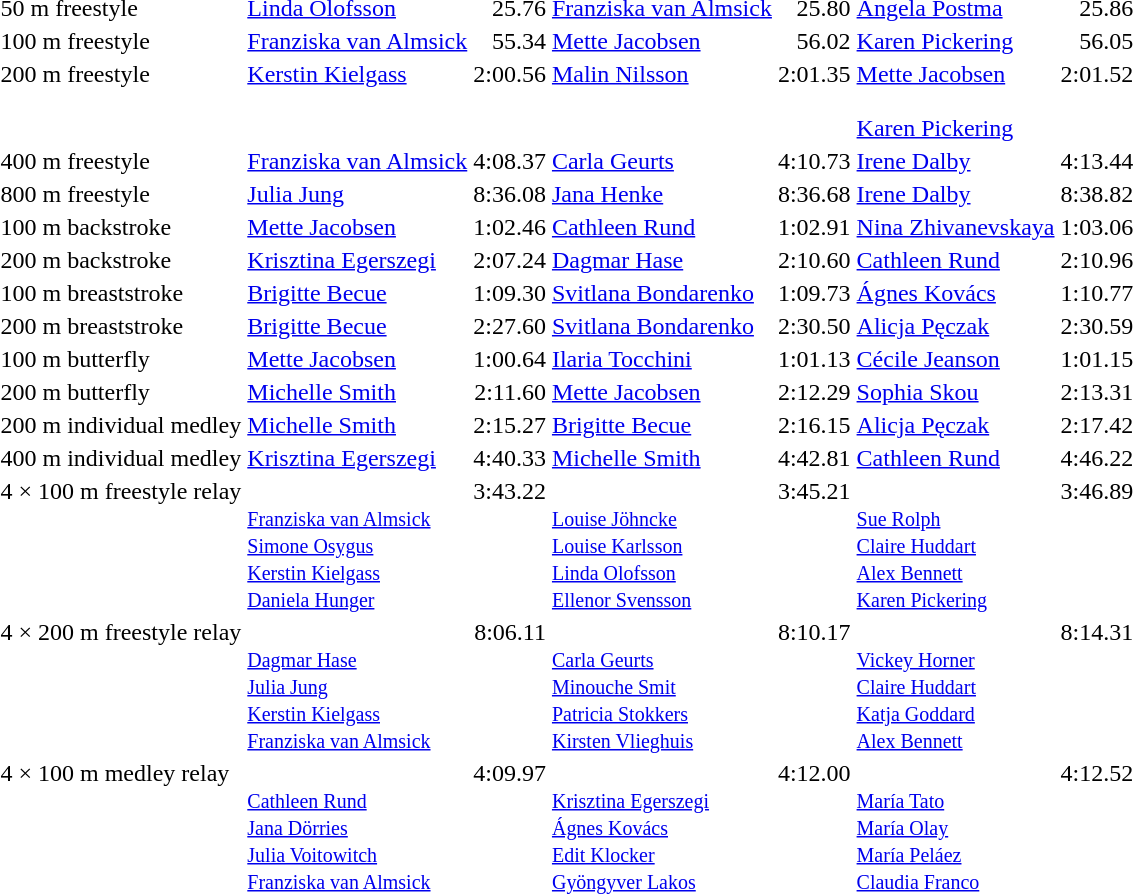<table>
<tr valign=top>
<td>50 m freestyle<br></td>
<td><a href='#'>Linda Olofsson</a><br><small></small></td>
<td align="right">25.76</td>
<td><a href='#'>Franziska van Almsick</a><br><small></small></td>
<td align="right">25.80</td>
<td><a href='#'>Angela Postma</a><br><small></small></td>
<td align="right">25.86</td>
</tr>
<tr valign=top>
<td>100 m freestyle<br></td>
<td><a href='#'>Franziska van Almsick</a><br><small></small></td>
<td align="right">55.34</td>
<td><a href='#'>Mette Jacobsen</a><br><small></small></td>
<td align="right">56.02</td>
<td><a href='#'>Karen Pickering</a><br><small></small></td>
<td align="right">56.05</td>
</tr>
<tr valign=top>
<td>200 m freestyle<br></td>
<td><a href='#'>Kerstin Kielgass</a><br><small></small></td>
<td align="right">2:00.56</td>
<td><a href='#'>Malin Nilsson</a><br><small></small></td>
<td align="right">2:01.35</td>
<td><a href='#'>Mette Jacobsen</a><br><small></small><br><a href='#'>Karen Pickering</a><br><small></small></td>
<td align="right">2:01.52</td>
</tr>
<tr valign=top>
<td>400 m freestyle<br></td>
<td><a href='#'>Franziska van Almsick</a><br><small></small></td>
<td align="right">4:08.37</td>
<td><a href='#'>Carla Geurts</a><br><small></small></td>
<td align="right">4:10.73</td>
<td><a href='#'>Irene Dalby</a><br><small></small></td>
<td align="right">4:13.44</td>
</tr>
<tr valign=top>
<td>800 m freestyle<br></td>
<td><a href='#'>Julia Jung</a><br><small></small></td>
<td align="right">8:36.08</td>
<td><a href='#'>Jana Henke</a><br><small></small></td>
<td align="right">8:36.68</td>
<td><a href='#'>Irene Dalby</a><br><small></small></td>
<td align="right">8:38.82</td>
</tr>
<tr valign=top>
<td>100 m backstroke<br></td>
<td><a href='#'>Mette Jacobsen</a><br><small></small></td>
<td align="right">1:02.46</td>
<td><a href='#'>Cathleen Rund</a><br><small></small></td>
<td align="right">1:02.91</td>
<td><a href='#'>Nina Zhivanevskaya</a><br><small></small></td>
<td align="right">1:03.06</td>
</tr>
<tr valign=top>
<td>200 m backstroke<br></td>
<td><a href='#'>Krisztina Egerszegi</a><br><small></small></td>
<td align="right">2:07.24</td>
<td><a href='#'>Dagmar Hase</a><br><small></small></td>
<td align="right">2:10.60</td>
<td><a href='#'>Cathleen Rund</a><br><small></small></td>
<td align="right">2:10.96</td>
</tr>
<tr valign=top>
<td>100 m breaststroke<br></td>
<td><a href='#'>Brigitte Becue</a><br><small></small></td>
<td align="right">1:09.30</td>
<td><a href='#'>Svitlana Bondarenko</a><br><small></small></td>
<td align="right">1:09.73</td>
<td><a href='#'>Ágnes Kovács</a><br><small></small></td>
<td align="right">1:10.77</td>
</tr>
<tr valign=top>
<td>200 m breaststroke<br></td>
<td><a href='#'>Brigitte Becue</a><br><small></small></td>
<td align="right">2:27.60</td>
<td><a href='#'>Svitlana Bondarenko</a><br><small></small></td>
<td align="right">2:30.50</td>
<td><a href='#'>Alicja Pęczak</a><br><small></small></td>
<td align="right">2:30.59</td>
</tr>
<tr valign=top>
<td>100 m butterfly<br></td>
<td><a href='#'>Mette Jacobsen</a><br><small></small></td>
<td align="right">1:00.64</td>
<td><a href='#'>Ilaria Tocchini</a><br><small></small></td>
<td align="right">1:01.13</td>
<td><a href='#'>Cécile Jeanson</a><br><small></small></td>
<td align="right">1:01.15</td>
</tr>
<tr valign=top>
<td>200 m butterfly<br></td>
<td><a href='#'>Michelle Smith</a><br><small></small></td>
<td align="right">2:11.60</td>
<td><a href='#'>Mette Jacobsen</a><br><small></small></td>
<td align="right">2:12.29</td>
<td><a href='#'>Sophia Skou</a><br><small></small></td>
<td align="right">2:13.31</td>
</tr>
<tr valign=top>
<td>200 m individual medley<br></td>
<td><a href='#'>Michelle Smith</a><br><small></small></td>
<td align="right">2:15.27</td>
<td><a href='#'>Brigitte Becue</a><br><small></small></td>
<td align="right">2:16.15</td>
<td><a href='#'>Alicja Pęczak</a><br><small></small></td>
<td align="right">2:17.42</td>
</tr>
<tr valign=top>
<td>400 m individual medley<br></td>
<td><a href='#'>Krisztina Egerszegi</a><br><small></small></td>
<td align="right">4:40.33</td>
<td><a href='#'>Michelle Smith</a><br><small></small></td>
<td align="right">4:42.81</td>
<td><a href='#'>Cathleen Rund</a><br><small></small></td>
<td align="right">4:46.22</td>
</tr>
<tr valign=top>
<td>4 × 100 m freestyle relay<br></td>
<td><br><small> <a href='#'>Franziska van Almsick</a><br><a href='#'>Simone Osygus</a><br><a href='#'>Kerstin Kielgass</a><br><a href='#'>Daniela Hunger</a></small></td>
<td align="right">3:43.22</td>
<td><br><small> <a href='#'>Louise Jöhncke</a><br><a href='#'>Louise Karlsson</a><br><a href='#'>Linda Olofsson</a><br><a href='#'>Ellenor Svensson</a></small></td>
<td align="right">3:45.21</td>
<td><br><small> <a href='#'>Sue Rolph</a><br><a href='#'>Claire Huddart</a><br><a href='#'>Alex Bennett</a><br><a href='#'>Karen Pickering</a></small></td>
<td align="right">3:46.89</td>
</tr>
<tr valign=top>
<td>4 × 200 m freestyle relay<br></td>
<td><br><small><a href='#'>Dagmar Hase</a><br><a href='#'>Julia Jung</a><br><a href='#'>Kerstin Kielgass</a><br><a href='#'>Franziska van Almsick</a> </small></td>
<td align="right">8:06.11</td>
<td><br><small> <a href='#'>Carla Geurts</a><br><a href='#'>Minouche Smit</a><br><a href='#'>Patricia Stokkers</a><br><a href='#'>Kirsten Vlieghuis</a></small></td>
<td align="right">8:10.17</td>
<td><br><small> <a href='#'>Vickey Horner</a><br><a href='#'>Claire Huddart</a><br><a href='#'>Katja Goddard</a><br><a href='#'>Alex Bennett</a></small></td>
<td align="right">8:14.31</td>
</tr>
<tr valign=top>
<td>4 × 100 m medley relay<br></td>
<td><br><small> <a href='#'>Cathleen Rund</a><br><a href='#'>Jana Dörries</a><br><a href='#'>Julia Voitowitch</a><br><a href='#'>Franziska van Almsick</a> </small></td>
<td align="right">4:09.97</td>
<td><br><small> <a href='#'>Krisztina Egerszegi</a><br><a href='#'>Ágnes Kovács</a><br><a href='#'>Edit Klocker</a><br><a href='#'>Gyöngyver Lakos</a> </small></td>
<td align="right">4:12.00</td>
<td><br><small><a href='#'>María Tato</a><br><a href='#'>María Olay</a><br><a href='#'>María Peláez</a><br><a href='#'>Claudia Franco</a></small></td>
<td align="right">4:12.52</td>
</tr>
</table>
